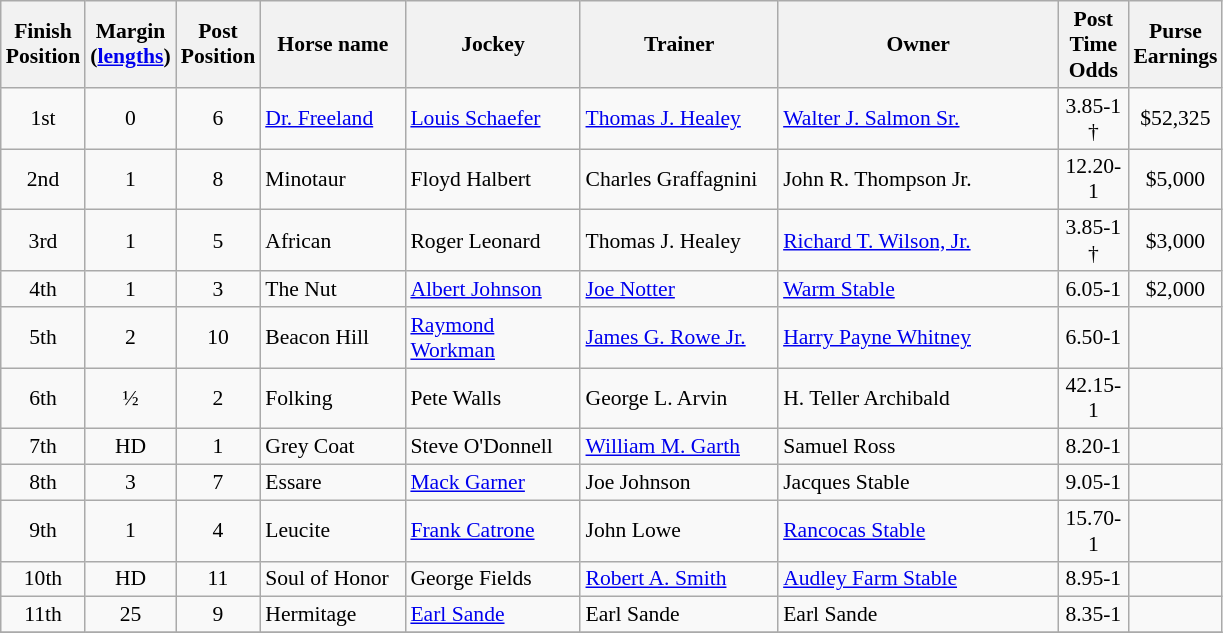<table class="wikitable sortable" | border="2" cellpadding="1" style="border-collapse: collapse; font-size:90%">
<tr>
<th width="30px">Finish <br><span>Position</span></th>
<th width="30px">Margin<br> <span>(<a href='#'>lengths</a>)</span></th>
<th width="30px">Post<br><span>Position</span></th>
<th width="90px">Horse name</th>
<th width="110px">Jockey</th>
<th width="125px">Trainer</th>
<th width="180px">Owner</th>
<th width="40px">Post<br><span>Time Odds</span></th>
<th width="40px">Purse<br><span>Earnings</span></th>
</tr>
<tr>
<td align=center>1<span>st</span></td>
<td align=center>0</td>
<td align=center>6</td>
<td><a href='#'>Dr. Freeland</a></td>
<td><a href='#'>Louis Schaefer</a></td>
<td><a href='#'>Thomas J. Healey</a></td>
<td><a href='#'>Walter J. Salmon Sr.</a></td>
<td align=center>3.85-1 †</td>
<td align=center>$52,325</td>
</tr>
<tr>
<td align=center>2<span>nd</span></td>
<td align=center>1</td>
<td align=center>8</td>
<td>Minotaur</td>
<td>Floyd Halbert</td>
<td>Charles Graffagnini</td>
<td>John R. Thompson Jr.</td>
<td align=center>12.20-1</td>
<td align=center>$5,000</td>
</tr>
<tr>
<td align=center>3<span>rd</span></td>
<td align=center>1</td>
<td align=center>5</td>
<td>African</td>
<td>Roger Leonard</td>
<td>Thomas J. Healey</td>
<td><a href='#'>Richard T. Wilson, Jr.</a></td>
<td align=center>3.85-1 †</td>
<td align=center>$3,000</td>
</tr>
<tr>
<td align=center>4<span>th</span></td>
<td align=center>1</td>
<td align=center>3</td>
<td>The Nut</td>
<td><a href='#'>Albert Johnson</a></td>
<td><a href='#'>Joe Notter</a></td>
<td><a href='#'>Warm Stable</a></td>
<td align=center>6.05-1</td>
<td align=center>$2,000</td>
</tr>
<tr>
<td align=center>5<span>th</span></td>
<td align=center>2</td>
<td align=center>10</td>
<td>Beacon Hill</td>
<td><a href='#'>Raymond Workman</a></td>
<td><a href='#'>James G. Rowe Jr.</a></td>
<td><a href='#'>Harry Payne Whitney</a></td>
<td align=center>6.50-1</td>
<td></td>
</tr>
<tr>
<td align=center>6<span>th</span></td>
<td align=center>½</td>
<td align=center>2</td>
<td>Folking</td>
<td>Pete Walls</td>
<td>George L. Arvin</td>
<td>H. Teller Archibald</td>
<td align=center>42.15-1</td>
<td></td>
</tr>
<tr>
<td align=center>7<span>th</span></td>
<td align=center>HD</td>
<td align=center>1</td>
<td>Grey Coat</td>
<td>Steve O'Donnell</td>
<td><a href='#'>William M. Garth</a></td>
<td>Samuel Ross</td>
<td align=center>8.20-1</td>
<td></td>
</tr>
<tr>
<td align=center>8<span>th</span></td>
<td align=center>3</td>
<td align=center>7</td>
<td>Essare</td>
<td><a href='#'>Mack Garner</a></td>
<td>Joe Johnson</td>
<td>Jacques Stable</td>
<td align=center>9.05-1</td>
<td></td>
</tr>
<tr>
<td align=center>9<span>th</span></td>
<td align=center>1</td>
<td align=center>4</td>
<td>Leucite</td>
<td><a href='#'>Frank Catrone</a></td>
<td>John Lowe</td>
<td><a href='#'>Rancocas Stable</a></td>
<td align=center>15.70-1</td>
<td></td>
</tr>
<tr>
<td align=center>10<span>th</span></td>
<td align=center>HD</td>
<td align=center>11</td>
<td>Soul of Honor</td>
<td>George Fields</td>
<td><a href='#'>Robert A. Smith</a></td>
<td><a href='#'>Audley Farm Stable</a></td>
<td align=center>8.95-1</td>
<td></td>
</tr>
<tr>
<td align=center>11<span>th</span></td>
<td align=center>25</td>
<td align=center>9</td>
<td>Hermitage</td>
<td><a href='#'>Earl Sande</a></td>
<td>Earl Sande</td>
<td>Earl Sande</td>
<td align=center>8.35-1</td>
<td></td>
</tr>
<tr>
</tr>
</table>
